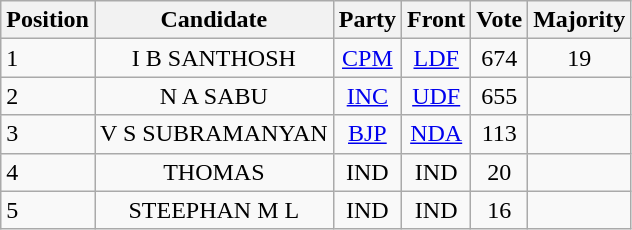<table class="wikitable">
<tr>
<th scope="col">Position</th>
<th scope="col">Candidate</th>
<th scope="col">Party</th>
<th scope="col">Front</th>
<th scope="col">Vote</th>
<th scope="col">Majority</th>
</tr>
<tr>
<td>1</td>
<td align="center">I B SANTHOSH</td>
<td align="center"><a href='#'>CPM</a></td>
<td align="center"><a href='#'>LDF</a></td>
<td align="center">674</td>
<td align="center">19</td>
</tr>
<tr>
<td>2</td>
<td align="center">N A SABU</td>
<td align="center"><a href='#'>INC</a></td>
<td align="center"><a href='#'>UDF</a></td>
<td align="center">655</td>
<td align="center"></td>
</tr>
<tr>
<td>3</td>
<td align="center">V S SUBRAMANYAN</td>
<td align="center"><a href='#'>BJP</a></td>
<td align="center"><a href='#'>NDA</a></td>
<td align="center">113</td>
<td align="center"></td>
</tr>
<tr>
<td>4</td>
<td align="center">THOMAS</td>
<td align="center">IND</td>
<td align="center">IND</td>
<td align="center">20</td>
<td align="center"></td>
</tr>
<tr>
<td>5</td>
<td align="center">STEEPHAN M L</td>
<td align="center">IND</td>
<td align="center">IND</td>
<td align="center">16</td>
<td align="center"></td>
</tr>
</table>
